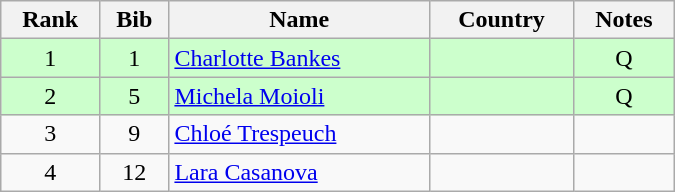<table class="wikitable" style="text-align:center; width:450px">
<tr>
<th>Rank</th>
<th>Bib</th>
<th>Name</th>
<th>Country</th>
<th>Notes</th>
</tr>
<tr bgcolor=ccffcc>
<td>1</td>
<td>1</td>
<td align=left><a href='#'>Charlotte Bankes</a></td>
<td align=left></td>
<td>Q</td>
</tr>
<tr bgcolor=ccffcc>
<td>2</td>
<td>5</td>
<td align=left><a href='#'>Michela Moioli</a></td>
<td align=left></td>
<td>Q</td>
</tr>
<tr>
<td>3</td>
<td>9</td>
<td align=left><a href='#'>Chloé Trespeuch</a></td>
<td align=left></td>
<td></td>
</tr>
<tr>
<td>4</td>
<td>12</td>
<td align=left><a href='#'>Lara Casanova</a></td>
<td align=left></td>
<td></td>
</tr>
</table>
